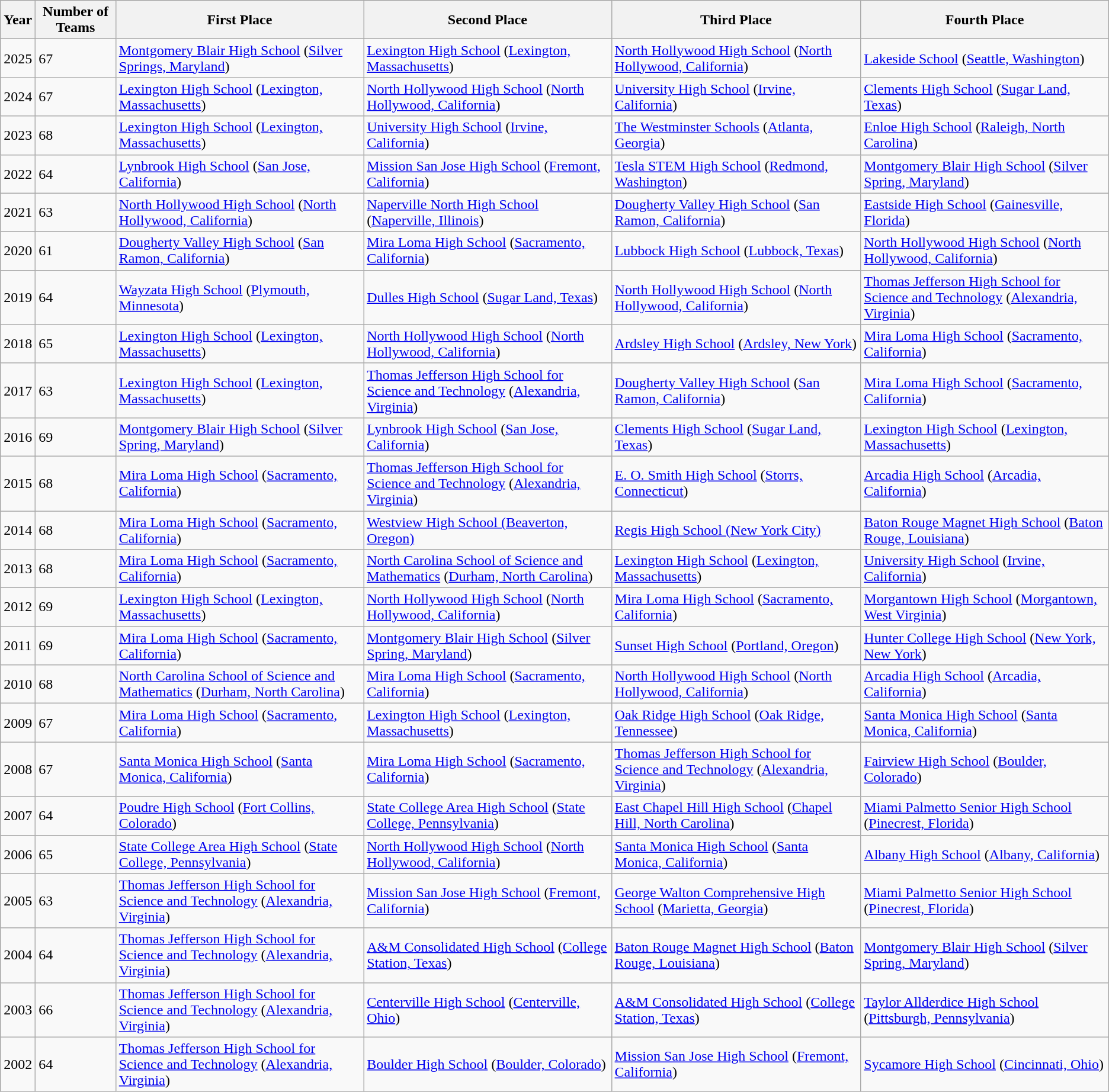<table class="wikitable">
<tr>
<th>Year</th>
<th>Number of Teams</th>
<th>First Place</th>
<th>Second Place</th>
<th>Third Place</th>
<th>Fourth Place</th>
</tr>
<tr>
<td>2025</td>
<td>67</td>
<td><a href='#'>Montgomery Blair High School</a> (<a href='#'>Silver Springs, Maryland</a>)</td>
<td><a href='#'>Lexington High School</a> (<a href='#'>Lexington, Massachusetts</a>)</td>
<td><a href='#'>North Hollywood High School</a> (<a href='#'>North Hollywood, California</a>)</td>
<td><a href='#'>Lakeside School</a> (<a href='#'>Seattle, Washington</a>)</td>
</tr>
<tr>
<td>2024</td>
<td>67</td>
<td><a href='#'>Lexington High School</a> (<a href='#'>Lexington, Massachusetts</a>)</td>
<td><a href='#'>North Hollywood High School</a> (<a href='#'>North Hollywood, California</a>)</td>
<td><a href='#'>University High School</a> (<a href='#'>Irvine, California</a>)</td>
<td><a href='#'>Clements High School</a> (<a href='#'>Sugar Land, Texas</a>)</td>
</tr>
<tr>
<td>2023</td>
<td>68</td>
<td><a href='#'>Lexington High School</a> (<a href='#'>Lexington, Massachusetts</a>)</td>
<td><a href='#'>University High School</a> (<a href='#'>Irvine, California</a>)</td>
<td><a href='#'>The Westminster Schools</a> (<a href='#'>Atlanta, Georgia</a>)</td>
<td><a href='#'>Enloe High School</a> (<a href='#'>Raleigh, North Carolina</a>)</td>
</tr>
<tr>
<td>2022</td>
<td>64</td>
<td><a href='#'>Lynbrook High School</a> (<a href='#'>San Jose, California</a>)</td>
<td><a href='#'>Mission San Jose High School</a> (<a href='#'>Fremont, California</a>)</td>
<td><a href='#'>Tesla STEM High School</a> (<a href='#'>Redmond, Washington</a>)</td>
<td><a href='#'>Montgomery Blair High School</a> (<a href='#'>Silver Spring, Maryland</a>)</td>
</tr>
<tr>
<td>2021</td>
<td>63</td>
<td><a href='#'>North Hollywood High School</a> (<a href='#'>North Hollywood, California</a>)</td>
<td><a href='#'>Naperville North High School</a> (<a href='#'>Naperville, Illinois</a>)</td>
<td><a href='#'>Dougherty Valley High School</a> (<a href='#'>San Ramon, California</a>)</td>
<td><a href='#'>Eastside High School</a> (<a href='#'>Gainesville, Florida</a>)</td>
</tr>
<tr>
<td>2020</td>
<td>61</td>
<td><a href='#'>Dougherty Valley High School</a> (<a href='#'>San Ramon, California</a>)</td>
<td><a href='#'>Mira Loma High School</a> (<a href='#'>Sacramento, California</a>)</td>
<td><a href='#'>Lubbock High School</a> (<a href='#'>Lubbock, Texas</a>)</td>
<td><a href='#'>North Hollywood High School</a> (<a href='#'>North Hollywood, California</a>)</td>
</tr>
<tr>
<td>2019</td>
<td>64</td>
<td><a href='#'>Wayzata High School</a> (<a href='#'>Plymouth, Minnesota</a>)</td>
<td><a href='#'>Dulles High School</a> (<a href='#'>Sugar Land, Texas</a>)</td>
<td><a href='#'>North Hollywood High School</a> (<a href='#'>North Hollywood, California</a>)</td>
<td><a href='#'>Thomas Jefferson High School for Science and Technology</a> (<a href='#'>Alexandria, Virginia</a>)</td>
</tr>
<tr>
<td>2018</td>
<td>65</td>
<td><a href='#'>Lexington High School</a> (<a href='#'>Lexington, Massachusetts</a>)</td>
<td><a href='#'>North Hollywood High School</a> (<a href='#'>North Hollywood, California</a>)</td>
<td><a href='#'>Ardsley High School</a> (<a href='#'>Ardsley, New York</a>)</td>
<td><a href='#'>Mira Loma High School</a> (<a href='#'>Sacramento, California</a>)</td>
</tr>
<tr>
<td>2017</td>
<td>63</td>
<td><a href='#'>Lexington High School</a> (<a href='#'>Lexington, Massachusetts</a>)</td>
<td><a href='#'>Thomas Jefferson High School for Science and Technology</a> (<a href='#'>Alexandria, Virginia</a>)</td>
<td><a href='#'>Dougherty Valley High School</a> (<a href='#'>San Ramon, California</a>)</td>
<td><a href='#'>Mira Loma High School</a> (<a href='#'>Sacramento, California</a>)</td>
</tr>
<tr>
<td>2016</td>
<td>69</td>
<td><a href='#'>Montgomery Blair High School</a> (<a href='#'>Silver Spring, Maryland</a>)</td>
<td><a href='#'>Lynbrook High School</a> (<a href='#'>San Jose, California</a>)</td>
<td><a href='#'>Clements High School</a> (<a href='#'>Sugar Land, Texas</a>)</td>
<td><a href='#'>Lexington High School</a> (<a href='#'>Lexington, Massachusetts</a>)</td>
</tr>
<tr>
<td>2015</td>
<td>68</td>
<td><a href='#'>Mira Loma High School</a> (<a href='#'>Sacramento, California</a>)</td>
<td><a href='#'>Thomas Jefferson High School for Science and Technology</a> (<a href='#'>Alexandria, Virginia</a>)</td>
<td><a href='#'>E. O. Smith High School</a> (<a href='#'>Storrs, Connecticut</a>)</td>
<td><a href='#'>Arcadia High School</a> (<a href='#'>Arcadia, California</a>)</td>
</tr>
<tr>
<td>2014</td>
<td>68</td>
<td><a href='#'>Mira Loma High School</a> (<a href='#'>Sacramento, California</a>)</td>
<td><a href='#'>Westview High School (Beaverton, Oregon)</a></td>
<td><a href='#'>Regis High School (New York City)</a></td>
<td><a href='#'>Baton Rouge Magnet High School</a> (<a href='#'>Baton Rouge, Louisiana</a>)</td>
</tr>
<tr>
<td>2013</td>
<td>68</td>
<td><a href='#'>Mira Loma High School</a> (<a href='#'>Sacramento, California</a>)</td>
<td><a href='#'>North Carolina School of Science and Mathematics</a> (<a href='#'>Durham, North Carolina</a>)</td>
<td><a href='#'>Lexington High School</a> (<a href='#'>Lexington, Massachusetts</a>)</td>
<td><a href='#'>University High School</a> (<a href='#'>Irvine, California</a>)</td>
</tr>
<tr>
<td>2012</td>
<td>69</td>
<td><a href='#'>Lexington High School</a> (<a href='#'>Lexington, Massachusetts</a>)</td>
<td><a href='#'>North Hollywood High School</a> (<a href='#'>North Hollywood, California</a>)</td>
<td><a href='#'>Mira Loma High School</a> (<a href='#'>Sacramento, California</a>)</td>
<td><a href='#'>Morgantown High School</a> (<a href='#'>Morgantown, West Virginia</a>)</td>
</tr>
<tr>
<td>2011</td>
<td>69</td>
<td><a href='#'>Mira Loma High School</a> (<a href='#'>Sacramento, California</a>)</td>
<td><a href='#'>Montgomery Blair High School</a> (<a href='#'>Silver Spring, Maryland</a>)</td>
<td><a href='#'>Sunset High School</a> (<a href='#'>Portland, Oregon</a>)</td>
<td><a href='#'>Hunter College High School</a> (<a href='#'>New York, New York</a>)</td>
</tr>
<tr>
<td>2010</td>
<td>68</td>
<td><a href='#'>North Carolina School of Science and Mathematics</a> (<a href='#'>Durham, North Carolina</a>)</td>
<td><a href='#'>Mira Loma High School</a> (<a href='#'>Sacramento, California</a>)</td>
<td><a href='#'>North Hollywood High School</a> (<a href='#'>North Hollywood, California</a>)</td>
<td><a href='#'>Arcadia High School</a> (<a href='#'>Arcadia, California</a>)</td>
</tr>
<tr>
<td>2009</td>
<td>67</td>
<td><a href='#'>Mira Loma High School</a> (<a href='#'>Sacramento, California</a>)</td>
<td><a href='#'>Lexington High School</a> (<a href='#'>Lexington, Massachusetts</a>)</td>
<td><a href='#'>Oak Ridge High School</a> (<a href='#'>Oak Ridge, Tennessee</a>)</td>
<td><a href='#'>Santa Monica High School</a> (<a href='#'>Santa Monica, California</a>)</td>
</tr>
<tr>
<td>2008</td>
<td>67</td>
<td><a href='#'>Santa Monica High School</a> (<a href='#'>Santa Monica, California</a>)</td>
<td><a href='#'>Mira Loma High School</a> (<a href='#'>Sacramento, California</a>)</td>
<td><a href='#'>Thomas Jefferson High School for Science and Technology</a> (<a href='#'>Alexandria, Virginia</a>)</td>
<td><a href='#'>Fairview High School</a> (<a href='#'>Boulder, Colorado</a>)</td>
</tr>
<tr>
<td>2007</td>
<td>64</td>
<td><a href='#'>Poudre High School</a> (<a href='#'>Fort Collins, Colorado</a>)</td>
<td><a href='#'>State College Area High School</a> (<a href='#'>State College, Pennsylvania</a>)</td>
<td><a href='#'>East Chapel Hill High School</a> (<a href='#'>Chapel Hill, North Carolina</a>)</td>
<td><a href='#'>Miami Palmetto Senior High School</a> (<a href='#'>Pinecrest, Florida</a>)</td>
</tr>
<tr>
<td>2006</td>
<td>65</td>
<td><a href='#'>State College Area High School</a> (<a href='#'>State College, Pennsylvania</a>)</td>
<td><a href='#'>North Hollywood High School</a> (<a href='#'>North Hollywood, California</a>)</td>
<td><a href='#'>Santa Monica High School</a> (<a href='#'>Santa Monica, California</a>)</td>
<td><a href='#'>Albany High School</a> (<a href='#'>Albany, California</a>)</td>
</tr>
<tr>
<td>2005</td>
<td>63</td>
<td><a href='#'>Thomas Jefferson High School for Science and Technology</a> (<a href='#'>Alexandria, Virginia</a>)</td>
<td><a href='#'>Mission San Jose High School</a> (<a href='#'>Fremont, California</a>)</td>
<td><a href='#'>George Walton Comprehensive High School</a> (<a href='#'>Marietta, Georgia</a>)</td>
<td><a href='#'>Miami Palmetto Senior High School</a> (<a href='#'>Pinecrest, Florida</a>)</td>
</tr>
<tr>
<td>2004</td>
<td>64</td>
<td><a href='#'>Thomas Jefferson High School for Science and Technology</a> (<a href='#'>Alexandria, Virginia</a>)</td>
<td><a href='#'>A&M Consolidated High School</a> (<a href='#'>College Station, Texas</a>)</td>
<td><a href='#'>Baton Rouge Magnet High School</a> (<a href='#'>Baton Rouge, Louisiana</a>)</td>
<td><a href='#'>Montgomery Blair High School</a> (<a href='#'>Silver Spring, Maryland</a>)</td>
</tr>
<tr>
<td>2003</td>
<td>66</td>
<td><a href='#'>Thomas Jefferson High School for Science and Technology</a> (<a href='#'>Alexandria, Virginia</a>)</td>
<td><a href='#'>Centerville High School</a> (<a href='#'>Centerville, Ohio</a>)</td>
<td><a href='#'>A&M Consolidated High School</a> (<a href='#'>College Station, Texas</a>)</td>
<td><a href='#'>Taylor Allderdice High School</a> (<a href='#'>Pittsburgh, Pennsylvania</a>)</td>
</tr>
<tr>
<td>2002</td>
<td>64</td>
<td><a href='#'>Thomas Jefferson High School for Science and Technology</a> (<a href='#'>Alexandria, Virginia</a>)</td>
<td><a href='#'>Boulder High School</a> (<a href='#'>Boulder, Colorado</a>)</td>
<td><a href='#'>Mission San Jose High School</a> (<a href='#'>Fremont, California</a>)</td>
<td><a href='#'>Sycamore High School</a> (<a href='#'>Cincinnati, Ohio</a>)</td>
</tr>
</table>
